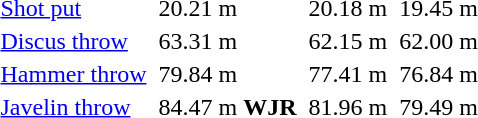<table>
<tr>
<td><a href='#'>Shot put</a></td>
<td></td>
<td>20.21 m</td>
<td></td>
<td>20.18 m</td>
<td></td>
<td>19.45  m</td>
</tr>
<tr>
<td><a href='#'>Discus throw</a></td>
<td></td>
<td>63.31 m</td>
<td></td>
<td>62.15 m</td>
<td></td>
<td>62.00 m</td>
</tr>
<tr>
<td><a href='#'>Hammer throw</a></td>
<td></td>
<td>79.84 m</td>
<td></td>
<td>77.41 m</td>
<td></td>
<td>76.84 m</td>
</tr>
<tr>
<td><a href='#'>Javelin throw</a></td>
<td></td>
<td>84.47 m <strong>WJR</strong></td>
<td></td>
<td>81.96 m</td>
<td></td>
<td>79.49  m</td>
</tr>
<tr>
<th colspan=7></th>
</tr>
</table>
